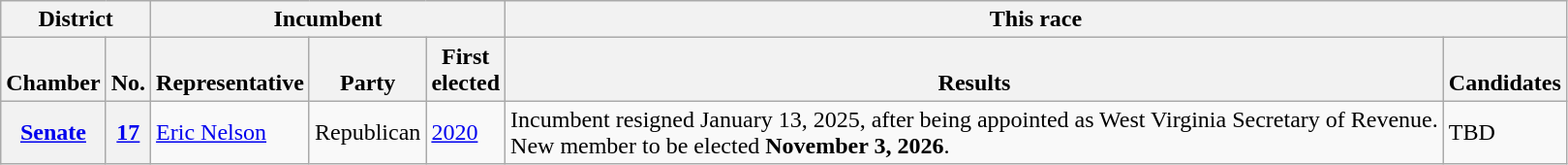<table class="wikitable sortable">
<tr valign="bottom">
<th colspan="2">District</th>
<th colspan="3">Incumbent</th>
<th colspan="2">This race</th>
</tr>
<tr valign="bottom">
<th>Chamber</th>
<th>No.</th>
<th>Representative</th>
<th>Party</th>
<th>First<br>elected</th>
<th>Results</th>
<th>Candidates</th>
</tr>
<tr>
<th><a href='#'>Senate</a></th>
<th><a href='#'>17</a></th>
<td><a href='#'>Eric Nelson</a></td>
<td>Republican</td>
<td><a href='#'>2020</a></td>
<td>Incumbent resigned January 13, 2025, after being appointed as West Virginia Secretary of Revenue.<br>New member to be elected <strong>November 3, 2026</strong>.</td>
<td nowrap>TBD</td>
</tr>
</table>
